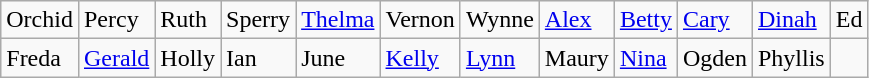<table class="wikitable">
<tr>
<td>Orchid</td>
<td>Percy</td>
<td>Ruth</td>
<td>Sperry</td>
<td><a href='#'>Thelma</a></td>
<td>Vernon</td>
<td>Wynne</td>
<td><a href='#'>Alex</a></td>
<td><a href='#'>Betty</a></td>
<td><a href='#'>Cary</a></td>
<td><a href='#'>Dinah</a></td>
<td>Ed</td>
</tr>
<tr>
<td>Freda</td>
<td><a href='#'>Gerald</a></td>
<td>Holly</td>
<td>Ian</td>
<td>June</td>
<td><a href='#'>Kelly</a></td>
<td><a href='#'>Lynn</a></td>
<td>Maury</td>
<td><a href='#'>Nina</a></td>
<td>Ogden</td>
<td>Phyllis</td>
</tr>
</table>
